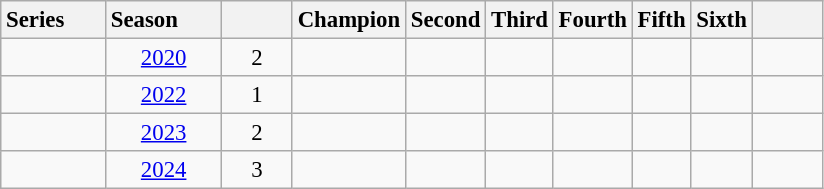<table class = "wikitable sortable" style="text-align:center; font-size:95%;">
<tr>
<th style="width:4.2em; padding-right:2px; text-align:left;">Series</th>
<th style="width:4.7em; padding-right:2px; text-align:left;">Season</th>
<th style="width:2.7em; padding-right:2px; text-align:left;"></th>
<th>Champion</th>
<th>Second</th>
<th>Third</th>
<th>Fourth</th>
<th>Fifth</th>
<th>Sixth</th>
<th style="width:2.7em; padding-right:2px; text-align:left;"></th>
</tr>
<tr>
<td></td>
<td><a href='#'>2020</a></td>
<td>2</td>
<td></td>
<td></td>
<td></td>
<td></td>
<td></td>
<td></td>
<td></td>
</tr>
<tr>
<td></td>
<td><a href='#'>2022</a></td>
<td>1</td>
<td></td>
<td></td>
<td></td>
<td></td>
<td></td>
<td></td>
<td></td>
</tr>
<tr>
<td></td>
<td><a href='#'>2023</a></td>
<td>2</td>
<td align="centre"></td>
<td></td>
<td></td>
<td></td>
<td></td>
<td></td>
<td></td>
</tr>
<tr>
<td></td>
<td><a href='#'>2024</a></td>
<td>3</td>
<td align="centre"></td>
<td></td>
<td></td>
<td></td>
<td></td>
<td></td>
<td></td>
</tr>
</table>
